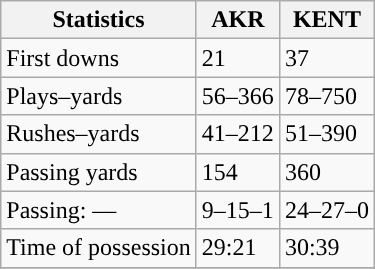<table class="wikitable" style="float:left">
<tr>
<th>Statistics</th>
<th>AKR</th>
<th>KENT</th>
</tr>
<tr>
<td>First downs</td>
<td>21</td>
<td>37</td>
</tr>
<tr>
<td>Plays–yards</td>
<td>56–366</td>
<td>78–750</td>
</tr>
<tr>
<td>Rushes–yards</td>
<td>41–212</td>
<td>51–390</td>
</tr>
<tr>
<td>Passing yards</td>
<td>154</td>
<td>360</td>
</tr>
<tr>
<td>Passing: ––</td>
<td>9–15–1</td>
<td>24–27–0</td>
</tr>
<tr>
<td>Time of possession</td>
<td>29:21</td>
<td>30:39</td>
</tr>
<tr>
</tr>
</table>
